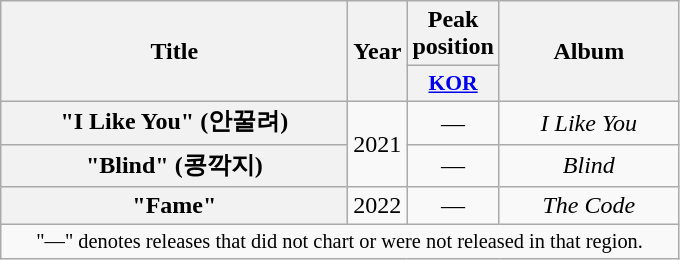<table class="wikitable plainrowheaders" style="text-align:center;">
<tr>
<th scope="col" rowspan="2" style="width:14em;">Title</th>
<th scope="col" rowspan="2" style="width:2em;">Year</th>
<th scope="col">Peak position</th>
<th scope="col" rowspan="2" style="width:7em;">Album</th>
</tr>
<tr>
<th scope="col" style="width:3em;font-size:90%;"><a href='#'>KOR</a></th>
</tr>
<tr>
<th scope="row">"I Like You" (안꿀려)</th>
<td rowspan="2">2021</td>
<td>—</td>
<td><em>I Like You</em></td>
</tr>
<tr>
<th scope="row">"Blind" (콩깍지)</th>
<td>—</td>
<td><em>Blind</em></td>
</tr>
<tr>
<th scope="row">"Fame"</th>
<td>2022</td>
<td>—</td>
<td><em>The Code</em></td>
</tr>
<tr>
<td colspan="4" style="font-size:85%;">"—" denotes releases that did not chart or were not released in that region.</td>
</tr>
</table>
